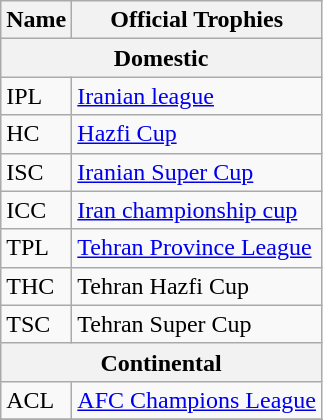<table class="wikitable">
<tr>
<th>Name</th>
<th>Official Trophies</th>
</tr>
<tr>
<th colspan="2">Domestic</th>
</tr>
<tr>
<td>IPL</td>
<td><a href='#'>Iranian league</a></td>
</tr>
<tr>
<td>HC</td>
<td><a href='#'>Hazfi Cup</a></td>
</tr>
<tr>
<td>ISC</td>
<td><a href='#'>Iranian Super Cup</a></td>
</tr>
<tr>
<td>ICC</td>
<td><a href='#'>Iran championship cup</a></td>
</tr>
<tr>
<td>TPL</td>
<td><a href='#'>Tehran Province League</a></td>
</tr>
<tr>
<td>THC</td>
<td>Tehran Hazfi Cup</td>
</tr>
<tr>
<td>TSC</td>
<td>Tehran Super Cup</td>
</tr>
<tr>
<th colspan="3">Continental</th>
</tr>
<tr>
<td>ACL</td>
<td><a href='#'>AFC Champions League</a></td>
</tr>
<tr>
</tr>
</table>
